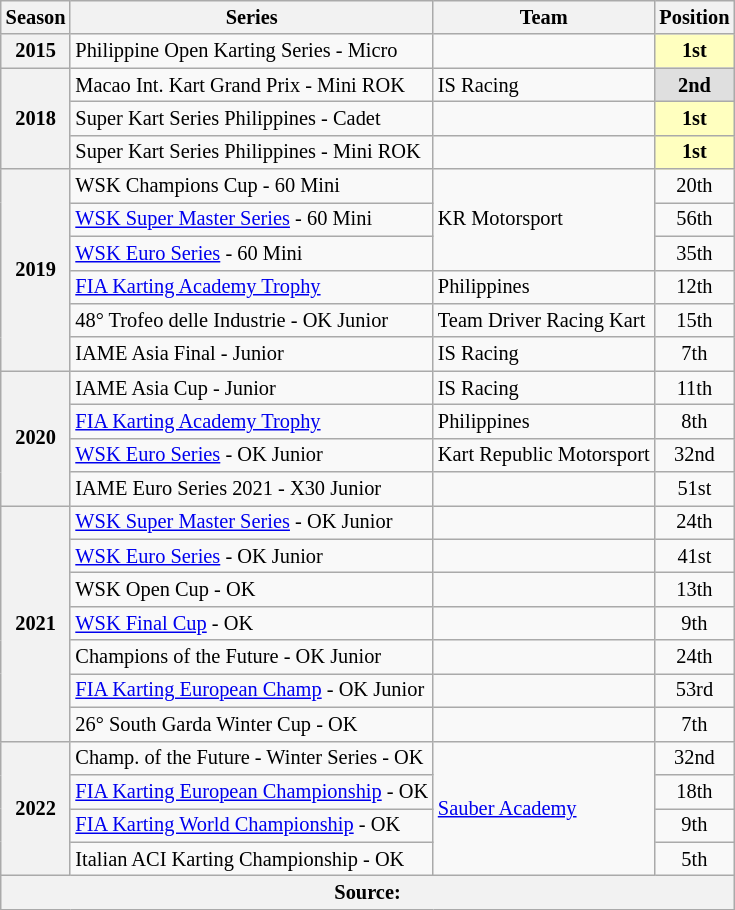<table class="wikitable" style="font-size: 85%; text-align:center">
<tr>
<th>Season</th>
<th>Series</th>
<th>Team</th>
<th>Position</th>
</tr>
<tr>
<th>2015</th>
<td align="left">Philippine Open Karting Series - Micro</td>
<td></td>
<td style="background:#FFFFBF;"><strong>1st</strong></td>
</tr>
<tr>
<th rowspan="3">2018</th>
<td align="left">Macao Int. Kart Grand Prix - Mini ROK</td>
<td align="left">IS Racing</td>
<td style="background:#DFDFDF;"><strong>2nd</strong></td>
</tr>
<tr>
<td align="left">Super Kart Series Philippines - Cadet</td>
<td align="left"></td>
<td style="background:#FFFFBF;"><strong>1st</strong></td>
</tr>
<tr>
<td align="left">Super Kart Series Philippines - Mini ROK</td>
<td align="left"></td>
<td style="background:#FFFFBF;"><strong>1st</strong></td>
</tr>
<tr>
<th rowspan="6">2019</th>
<td align="left">WSK Champions Cup - 60 Mini</td>
<td rowspan="3" align="left">KR Motorsport</td>
<td>20th</td>
</tr>
<tr>
<td align="left"><a href='#'>WSK Super Master Series</a> - 60 Mini</td>
<td>56th</td>
</tr>
<tr>
<td align="left"><a href='#'>WSK Euro Series</a> - 60 Mini</td>
<td>35th</td>
</tr>
<tr>
<td align="left"><a href='#'>FIA Karting Academy Trophy</a></td>
<td align="left">Philippines</td>
<td>12th</td>
</tr>
<tr>
<td align="left">48° Trofeo delle Industrie - OK Junior</td>
<td align="left">Team Driver Racing Kart</td>
<td>15th</td>
</tr>
<tr>
<td align="left">IAME Asia Final - Junior</td>
<td align="left">IS Racing</td>
<td>7th</td>
</tr>
<tr>
<th rowspan="4">2020</th>
<td align="left">IAME Asia Cup - Junior</td>
<td align="left">IS Racing</td>
<td>11th</td>
</tr>
<tr>
<td align="left"><a href='#'>FIA Karting Academy Trophy</a></td>
<td align="left">Philippines</td>
<td>8th</td>
</tr>
<tr>
<td align="left"><a href='#'>WSK Euro Series</a> - OK Junior</td>
<td align="left">Kart Republic Motorsport</td>
<td>32nd</td>
</tr>
<tr>
<td align="left">IAME Euro Series 2021 - X30 Junior</td>
<td align="left"></td>
<td>51st</td>
</tr>
<tr>
<th rowspan="7">2021</th>
<td align="left"><a href='#'>WSK Super Master Series</a> - OK Junior</td>
<td align="left"></td>
<td>24th</td>
</tr>
<tr>
<td align="left"><a href='#'>WSK Euro Series</a> - OK Junior</td>
<td align="left"></td>
<td>41st</td>
</tr>
<tr>
<td align="left">WSK Open Cup - OK</td>
<td align="left"></td>
<td>13th</td>
</tr>
<tr>
<td align="left"><a href='#'>WSK Final Cup</a> - OK</td>
<td align="left"></td>
<td>9th</td>
</tr>
<tr>
<td align="left">Champions of the Future - OK Junior</td>
<td align="left"></td>
<td>24th</td>
</tr>
<tr>
<td align="left"><a href='#'>FIA Karting European Champ</a> - OK Junior</td>
<td align="left"></td>
<td>53rd</td>
</tr>
<tr>
<td align="left">26° South Garda Winter Cup - OK</td>
<td align="left"></td>
<td>7th</td>
</tr>
<tr>
<th rowspan="4">2022</th>
<td align="left">Champ. of the Future - Winter Series - OK</td>
<td rowspan="4" align="left"><a href='#'>Sauber Academy</a></td>
<td>32nd</td>
</tr>
<tr>
<td align="left"><a href='#'>FIA Karting European Championship</a> - OK</td>
<td>18th</td>
</tr>
<tr>
<td align="left"><a href='#'>FIA Karting World Championship</a> - OK</td>
<td>9th</td>
</tr>
<tr>
<td align="left">Italian ACI Karting Championship - OK</td>
<td>5th</td>
</tr>
<tr>
<th colspan="4">Source:</th>
</tr>
</table>
